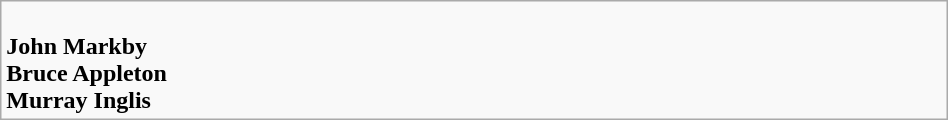<table class=wikitable width="50%">
<tr>
<td valign="top" width="50%"><br>
<strong>John Markby</strong><br><strong>Bruce Appleton</strong><br><strong>Murray Inglis</strong></td>
</tr>
</table>
